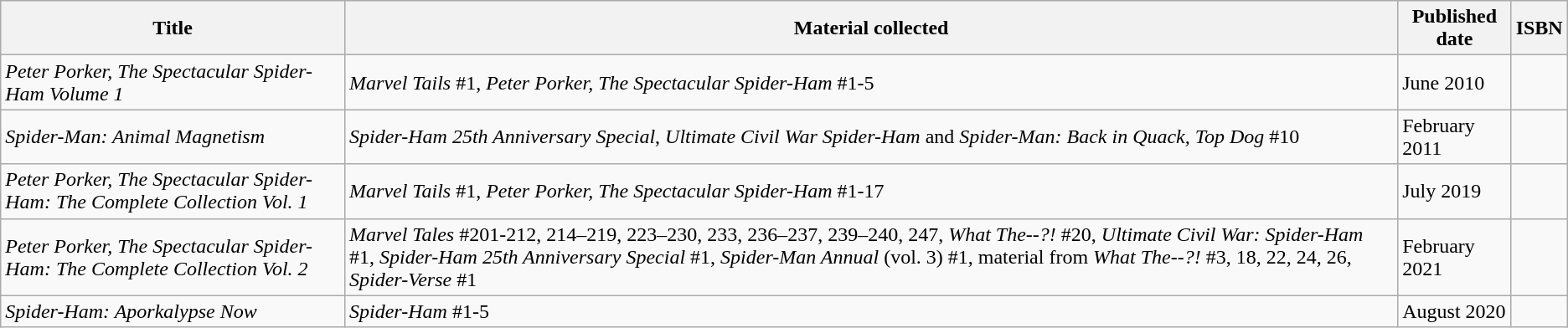<table class="wikitable">
<tr>
<th>Title</th>
<th>Material collected</th>
<th>Published date</th>
<th>ISBN</th>
</tr>
<tr>
<td><em>Peter Porker, The Spectacular Spider-Ham Volume 1</em></td>
<td><em>Marvel Tails</em> #1, <em>Peter Porker, The Spectacular Spider-Ham</em> #1-5</td>
<td>June 2010</td>
<td></td>
</tr>
<tr>
<td><em>Spider-Man: Animal Magnetism</em></td>
<td><em>Spider-Ham 25th Anniversary Special</em>, <em>Ultimate Civil War Spider-Ham</em> and <em>Spider-Man: Back in Quack, Top Dog</em> #10</td>
<td>February 2011</td>
<td></td>
</tr>
<tr>
<td><em>Peter Porker, The Spectacular Spider-Ham: The Complete Collection Vol. 1</em></td>
<td><em>Marvel Tails</em> #1, <em>Peter Porker, The Spectacular Spider-Ham</em> #1-17</td>
<td>July 2019</td>
<td></td>
</tr>
<tr>
<td><em>Peter Porker, The Spectacular Spider-Ham: The Complete Collection Vol. 2</em></td>
<td><em>Marvel Tales</em> #201-212, 214–219, 223–230, 233, 236–237, 239–240, 247, <em>What The--?!</em> #20, <em>Ultimate Civil War: Spider-Ham</em> #1, <em>Spider-Ham 25th Anniversary Special</em> #1, <em>Spider-Man Annual</em> (vol. 3) #1, material from <em>What The--?!</em> #3, 18, 22, 24, 26, <em>Spider-Verse</em> #1</td>
<td>February 2021</td>
<td></td>
</tr>
<tr>
<td><em>Spider-Ham: Aporkalypse Now</em></td>
<td><em>Spider-Ham</em> #1-5</td>
<td>August 2020</td>
<td></td>
</tr>
</table>
